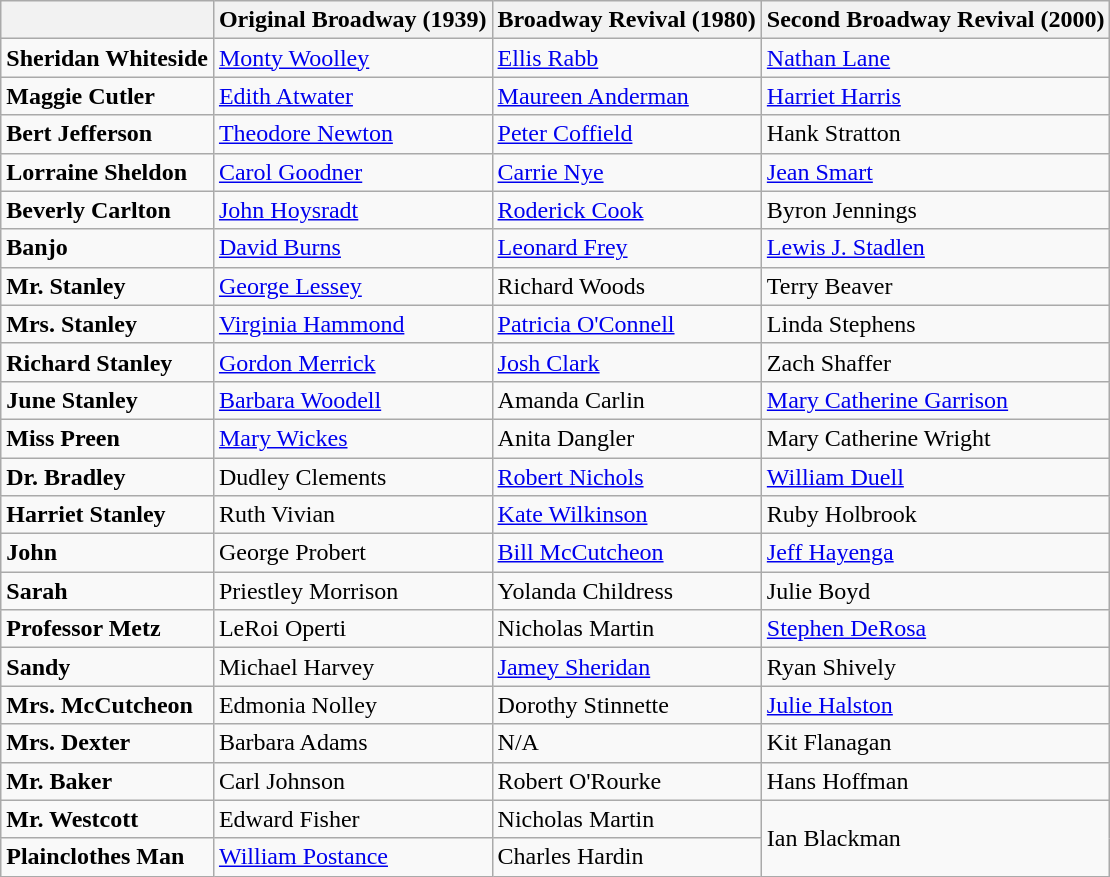<table class="wikitable">
<tr>
<th></th>
<th>Original Broadway (1939)</th>
<th><strong>Broadway Revival (1980)</strong></th>
<th>Second Broadway Revival (2000)</th>
</tr>
<tr>
<td><strong>Sheridan Whiteside</strong></td>
<td><a href='#'>Monty Woolley</a></td>
<td><a href='#'>Ellis Rabb</a></td>
<td><a href='#'>Nathan Lane</a></td>
</tr>
<tr>
<td><strong>Maggie Cutler</strong></td>
<td><a href='#'>Edith Atwater</a></td>
<td><a href='#'>Maureen Anderman</a></td>
<td><a href='#'>Harriet Harris</a></td>
</tr>
<tr>
<td><strong>Bert Jefferson</strong></td>
<td><a href='#'>Theodore Newton</a></td>
<td><a href='#'>Peter Coffield</a></td>
<td>Hank Stratton</td>
</tr>
<tr>
<td><strong>Lorraine Sheldon</strong></td>
<td><a href='#'>Carol Goodner</a></td>
<td><a href='#'>Carrie Nye</a></td>
<td><a href='#'>Jean Smart</a></td>
</tr>
<tr>
<td><strong>Beverly Carlton</strong></td>
<td><a href='#'>John Hoysradt</a></td>
<td><a href='#'>Roderick Cook</a></td>
<td>Byron Jennings</td>
</tr>
<tr>
<td><strong>Banjo</strong></td>
<td><a href='#'>David Burns</a></td>
<td><a href='#'>Leonard Frey</a></td>
<td><a href='#'>Lewis J. Stadlen</a></td>
</tr>
<tr>
<td><strong>Mr. Stanley</strong></td>
<td><a href='#'>George Lessey</a></td>
<td>Richard Woods</td>
<td>Terry Beaver</td>
</tr>
<tr>
<td><strong>Mrs. Stanley</strong></td>
<td><a href='#'>Virginia Hammond</a></td>
<td><a href='#'>Patricia O'Connell</a></td>
<td>Linda Stephens</td>
</tr>
<tr>
<td><strong>Richard Stanley</strong></td>
<td><a href='#'>Gordon Merrick</a></td>
<td><a href='#'>Josh Clark</a></td>
<td>Zach Shaffer</td>
</tr>
<tr>
<td><strong>June Stanley</strong></td>
<td><a href='#'>Barbara Woodell</a></td>
<td>Amanda Carlin</td>
<td><a href='#'>Mary Catherine Garrison</a></td>
</tr>
<tr>
<td><strong>Miss Preen</strong></td>
<td><a href='#'>Mary Wickes</a></td>
<td>Anita Dangler</td>
<td>Mary Catherine Wright</td>
</tr>
<tr>
<td><strong>Dr. Bradley</strong></td>
<td>Dudley Clements</td>
<td><a href='#'>Robert Nichols</a></td>
<td><a href='#'>William Duell</a></td>
</tr>
<tr>
<td><strong>Harriet Stanley</strong></td>
<td>Ruth Vivian</td>
<td><a href='#'>Kate Wilkinson</a></td>
<td>Ruby Holbrook</td>
</tr>
<tr>
<td><strong>John</strong></td>
<td>George Probert</td>
<td><a href='#'>Bill McCutcheon</a></td>
<td><a href='#'>Jeff Hayenga</a></td>
</tr>
<tr>
<td><strong>Sarah</strong></td>
<td>Priestley Morrison</td>
<td>Yolanda Childress</td>
<td>Julie Boyd</td>
</tr>
<tr>
<td><strong>Professor Metz</strong></td>
<td>LeRoi Operti</td>
<td>Nicholas Martin</td>
<td><a href='#'>Stephen DeRosa</a></td>
</tr>
<tr>
<td><strong>Sandy</strong></td>
<td>Michael Harvey</td>
<td><a href='#'>Jamey Sheridan</a></td>
<td>Ryan Shively</td>
</tr>
<tr>
<td><strong>Mrs. McCutcheon</strong></td>
<td>Edmonia Nolley</td>
<td>Dorothy Stinnette</td>
<td><a href='#'>Julie Halston</a></td>
</tr>
<tr>
<td><strong>Mrs. Dexter</strong></td>
<td>Barbara Adams</td>
<td>N/A</td>
<td>Kit Flanagan</td>
</tr>
<tr>
<td><strong>Mr. Baker</strong></td>
<td>Carl Johnson</td>
<td>Robert O'Rourke</td>
<td>Hans Hoffman</td>
</tr>
<tr>
<td><strong>Mr. Westcott</strong></td>
<td>Edward Fisher</td>
<td>Nicholas Martin</td>
<td rowspan=2>Ian Blackman</td>
</tr>
<tr>
<td><strong>Plainclothes Man</strong></td>
<td><a href='#'>William Postance</a></td>
<td>Charles Hardin</td>
</tr>
</table>
